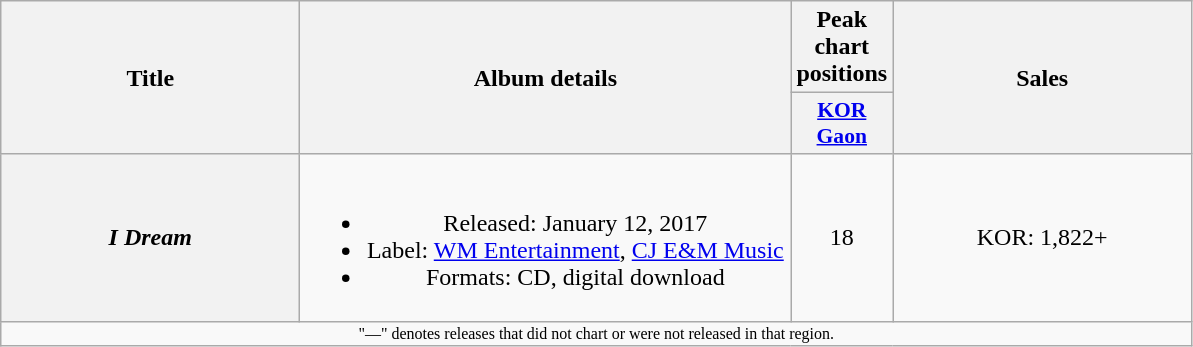<table class="wikitable plainrowheaders" style="text-align:center;">
<tr>
<th scope="col" rowspan="2" style="width:12em;">Title</th>
<th scope="col" rowspan="2" style="width:20em;">Album details</th>
<th scope="col" colspan="1">Peak chart positions</th>
<th scope="col" rowspan="2" style="width:12em;">Sales</th>
</tr>
<tr>
<th scope="col" style="width:3em;font-size:90%"><a href='#'>KOR<br>Gaon</a><br></th>
</tr>
<tr>
<th scope="row"><em>I Dream</em></th>
<td><br><ul><li>Released: January 12, 2017</li><li>Label: <a href='#'>WM Entertainment</a>, <a href='#'>CJ E&M Music</a></li><li>Formats: CD, digital download</li></ul></td>
<td>18</td>
<td>KOR: 1,822+</td>
</tr>
<tr>
<td colspan="5" style="font-size:8pt;">"—" denotes releases that did not chart or were not released in that region.<br></td>
</tr>
</table>
